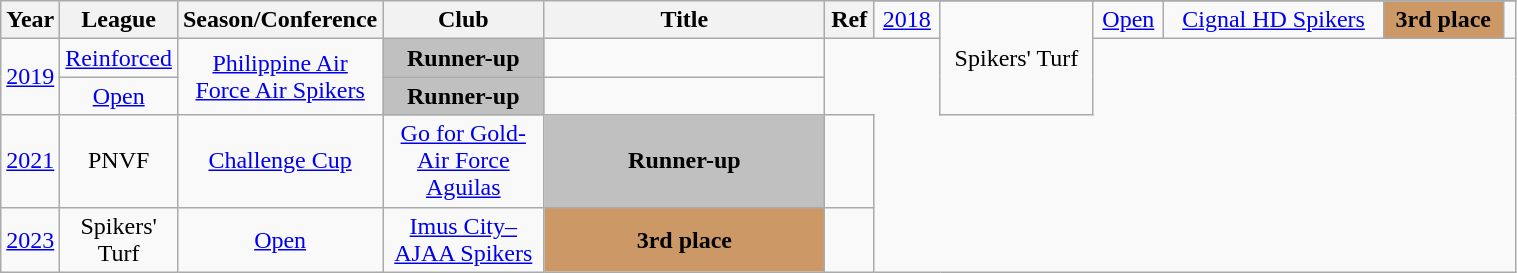<table class="wikitable sortable" style="text-align:center" width="80%">
<tr>
<th style="width:5px;" rowspan="2">Year</th>
<th style="width:25px;" rowspan="2">League</th>
<th style="width:100px;" rowspan="2">Season/Conference</th>
<th style="width:100px;" rowspan="2">Club</th>
<th style="width:180px;" rowspan="2">Title</th>
<th style="width:25px;" rowspan="2">Ref</th>
</tr>
<tr align=center>
<td rowspan=1><a href='#'>2018</a></td>
<td rowspan=3>Spikers' Turf</td>
<td><a href='#'>Open</a></td>
<td rowspan=1><a href='#'>Cignal HD Spikers</a></td>
<td style="background:#CC9966;"><strong>3rd place</strong></td>
<td></td>
</tr>
<tr align=center>
<td rowspan=2><a href='#'>2019</a></td>
<td><a href='#'>Reinforced</a></td>
<td rowspan=2><a href='#'>Philippine Air Force Air Spikers</a></td>
<td style="background:silver"><strong>Runner-up</strong></td>
<td></td>
</tr>
<tr align=center>
<td><a href='#'>Open</a></td>
<td style="background:silver"><strong>Runner-up</strong></td>
<td></td>
</tr>
<tr align=center>
<td><a href='#'>2021</a></td>
<td>PNVF</td>
<td><a href='#'>Challenge Cup</a></td>
<td><a href='#'>Go for Gold-Air Force Aguilas</a></td>
<td style="background:silver;"><strong>Runner-up</strong></td>
<td></td>
</tr>
<tr align=center>
<td><a href='#'>2023</a></td>
<td>Spikers' Turf</td>
<td><a href='#'>Open</a></td>
<td><a href='#'>Imus City–AJAA Spikers</a></td>
<td style="background:#cc9966;"><strong>3rd place</strong></td>
<td></td>
</tr>
</table>
